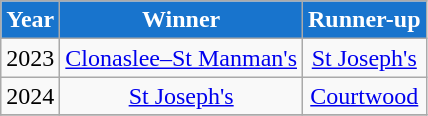<table class="wikitable" style="text-align:center;">
<tr>
<th style="background:#1874CD;color:white">Year</th>
<th style="background:#1874CD;color:white">Winner</th>
<th style="background:#1874CD;color:white">Runner-up</th>
</tr>
<tr>
<td>2023</td>
<td><a href='#'>Clonaslee–St Manman's</a></td>
<td><a href='#'>St Joseph's</a></td>
</tr>
<tr>
<td>2024</td>
<td><a href='#'>St Joseph's</a></td>
<td><a href='#'>Courtwood</a></td>
</tr>
<tr>
</tr>
</table>
